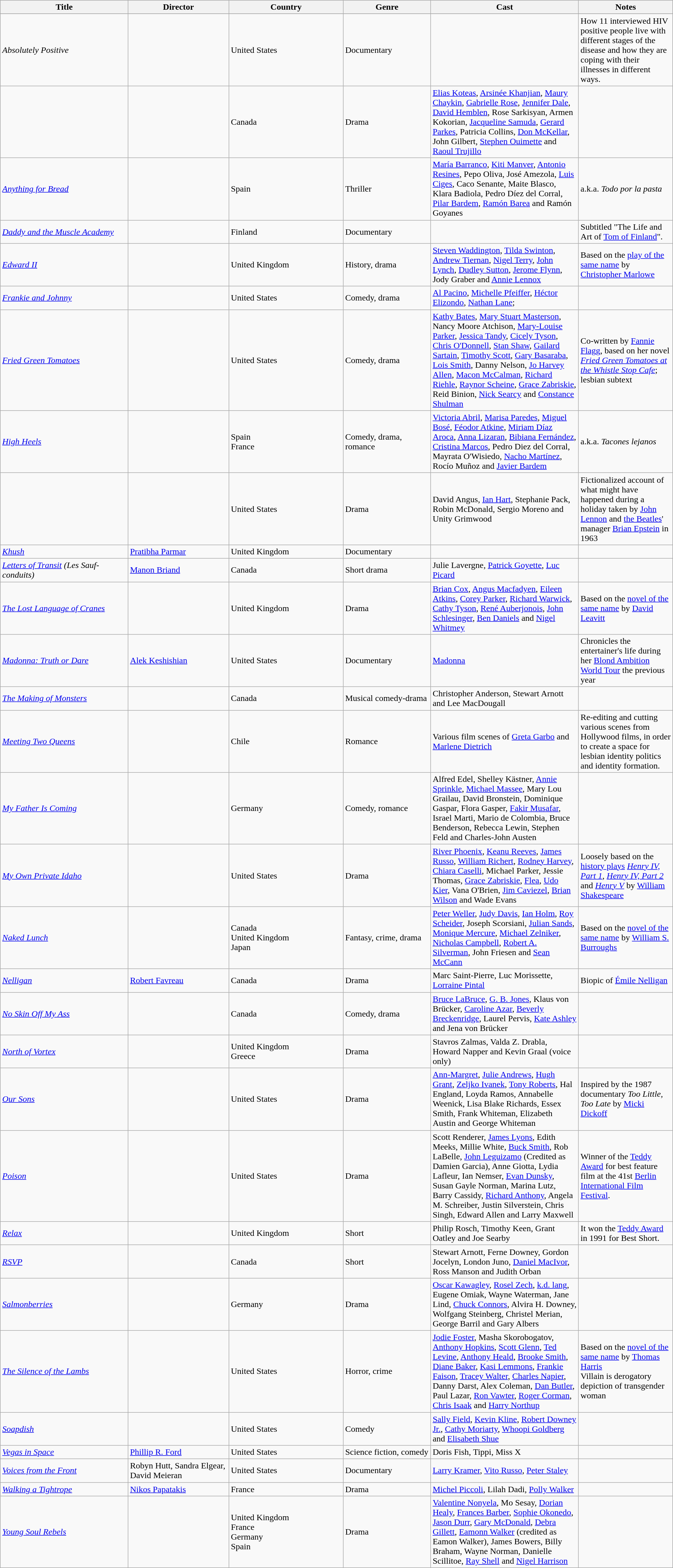<table class="wikitable sortable">
<tr>
<th width="19%">Title</th>
<th width="15%">Director</th>
<th width="17%">Country</th>
<th width="13%">Genre</th>
<th width="22%">Cast</th>
<th width="36%">Notes</th>
</tr>
<tr valign="top">
</tr>
<tr>
<td><em>Absolutely Positive</em></td>
<td></td>
<td>United States</td>
<td>Documentary</td>
<td></td>
<td>How 11 interviewed HIV positive people live with different stages of the disease and how they are coping with their illnesses in different ways.</td>
</tr>
<tr>
<td></td>
<td></td>
<td>Canada</td>
<td>Drama</td>
<td><a href='#'>Elias Koteas</a>, <a href='#'>Arsinée Khanjian</a>, <a href='#'>Maury Chaykin</a>, <a href='#'>Gabrielle Rose</a>, <a href='#'>Jennifer Dale</a>, <a href='#'>David Hemblen</a>, Rose Sarkisyan, Armen Kokorian, <a href='#'>Jacqueline Samuda</a>, <a href='#'>Gerard Parkes</a>, Patricia Collins, <a href='#'>Don McKellar</a>, John Gilbert, <a href='#'>Stephen Ouimette</a> and <a href='#'>Raoul Trujillo</a></td>
<td></td>
</tr>
<tr>
<td><em><a href='#'>Anything for Bread</a></em></td>
<td></td>
<td>Spain</td>
<td>Thriller</td>
<td><a href='#'>María Barranco</a>, <a href='#'>Kiti Manver</a>, <a href='#'>Antonio Resines</a>, Pepo Oliva, José Amezola, <a href='#'>Luis Ciges</a>, Caco Senante, Maite Blasco, Klara Badiola, Pedro Díez del Corral, <a href='#'>Pilar Bardem</a>, <a href='#'>Ramón Barea</a> and Ramón Goyanes</td>
<td>a.k.a. <em>Todo por la pasta</em></td>
</tr>
<tr>
<td><em><a href='#'>Daddy and the Muscle Academy</a></em></td>
<td></td>
<td>Finland</td>
<td>Documentary</td>
<td></td>
<td>Subtitled "The Life and Art of <a href='#'>Tom of Finland</a>".</td>
</tr>
<tr>
<td><em><a href='#'>Edward II</a></em></td>
<td></td>
<td>United Kingdom</td>
<td>History, drama</td>
<td><a href='#'>Steven Waddington</a>, <a href='#'>Tilda Swinton</a>, <a href='#'>Andrew Tiernan</a>, <a href='#'>Nigel Terry</a>, <a href='#'>John Lynch</a>, <a href='#'>Dudley Sutton</a>, <a href='#'>Jerome Flynn</a>, Jody Graber and <a href='#'>Annie Lennox</a></td>
<td>Based on the <a href='#'>play of the same name</a> by <a href='#'>Christopher Marlowe</a></td>
</tr>
<tr>
<td><em><a href='#'>Frankie and Johnny</a></em></td>
<td></td>
<td>United States</td>
<td>Comedy, drama</td>
<td><a href='#'>Al Pacino</a>, <a href='#'>Michelle Pfeiffer</a>, <a href='#'>Héctor Elizondo</a>, <a href='#'>Nathan Lane</a>;</td>
</tr>
<tr>
<td><em><a href='#'>Fried Green Tomatoes</a></em></td>
<td></td>
<td>United States</td>
<td>Comedy, drama</td>
<td><a href='#'>Kathy Bates</a>, <a href='#'>Mary Stuart Masterson</a>, Nancy Moore Atchison, <a href='#'>Mary-Louise Parker</a>, <a href='#'>Jessica Tandy</a>, <a href='#'>Cicely Tyson</a>, <a href='#'>Chris O'Donnell</a>, <a href='#'>Stan Shaw</a>, <a href='#'>Gailard Sartain</a>, <a href='#'>Timothy Scott</a>, <a href='#'>Gary Basaraba</a>, <a href='#'>Lois Smith</a>, Danny Nelson, <a href='#'>Jo Harvey Allen</a>, <a href='#'>Macon McCalman</a>, <a href='#'>Richard Riehle</a>, <a href='#'>Raynor Scheine</a>, <a href='#'>Grace Zabriskie</a>, Reid Binion, <a href='#'>Nick Searcy</a> and <a href='#'>Constance Shulman</a></td>
<td>Co-written by <a href='#'>Fannie Flagg</a>, based on her novel <em><a href='#'>Fried Green Tomatoes at the Whistle Stop Cafe</a></em>; lesbian subtext</td>
</tr>
<tr>
<td><em><a href='#'>High Heels</a></em></td>
<td></td>
<td>Spain<br>France</td>
<td>Comedy, drama, romance</td>
<td><a href='#'>Victoria Abril</a>, <a href='#'>Marisa Paredes</a>, <a href='#'>Miguel Bosé</a>, <a href='#'>Féodor Atkine</a>, <a href='#'>Miriam Díaz Aroca</a>, <a href='#'>Anna Lizaran</a>, <a href='#'>Bibiana Fernández</a>, <a href='#'>Cristina Marcos</a>, Pedro Diez del Corral, Mayrata O'Wisiedo, <a href='#'>Nacho Martínez</a>, Rocío Muñoz and <a href='#'>Javier Bardem</a></td>
<td>a.k.a. <em>Tacones lejanos</em></td>
</tr>
<tr>
<td></td>
<td></td>
<td>United States</td>
<td>Drama</td>
<td>David Angus, <a href='#'>Ian Hart</a>, Stephanie Pack, Robin McDonald, Sergio Moreno and Unity Grimwood</td>
<td>Fictionalized account of what might have happened during a holiday taken by <a href='#'>John Lennon</a> and <a href='#'>the Beatles</a>' manager <a href='#'>Brian Epstein</a> in 1963</td>
</tr>
<tr>
<td><em><a href='#'>Khush</a></em></td>
<td><a href='#'>Pratibha Parmar</a></td>
<td>United Kingdom</td>
<td>Documentary</td>
<td></td>
<td></td>
</tr>
<tr>
<td><em><a href='#'>Letters of Transit</a> (Les Sauf-conduits)</em></td>
<td><a href='#'>Manon Briand</a></td>
<td>Canada</td>
<td>Short drama</td>
<td>Julie Lavergne, <a href='#'>Patrick Goyette</a>, <a href='#'>Luc Picard</a></td>
<td></td>
</tr>
<tr>
<td><em><a href='#'>The Lost Language of Cranes</a></em></td>
<td></td>
<td>United Kingdom</td>
<td>Drama</td>
<td><a href='#'>Brian Cox</a>, <a href='#'>Angus Macfadyen</a>, <a href='#'>Eileen Atkins</a>, <a href='#'>Corey Parker</a>, <a href='#'>Richard Warwick</a>, <a href='#'>Cathy Tyson</a>, <a href='#'>René Auberjonois</a>, <a href='#'>John Schlesinger</a>, <a href='#'>Ben Daniels</a> and <a href='#'>Nigel Whitmey</a></td>
<td>Based on the <a href='#'>novel of the same name</a> by <a href='#'>David Leavitt</a></td>
</tr>
<tr>
<td><em><a href='#'>Madonna: Truth or Dare</a></em></td>
<td><a href='#'>Alek Keshishian</a></td>
<td>United States</td>
<td>Documentary</td>
<td><a href='#'>Madonna</a></td>
<td>Chronicles the entertainer's life during her <a href='#'>Blond Ambition World Tour</a> the previous year</td>
</tr>
<tr>
<td><em><a href='#'>The Making of Monsters</a></em></td>
<td></td>
<td>Canada</td>
<td>Musical comedy-drama</td>
<td>Christopher Anderson, Stewart Arnott and Lee MacDougall</td>
<td></td>
</tr>
<tr>
<td><em><a href='#'>Meeting Two Queens</a></em></td>
<td></td>
<td>Chile</td>
<td>Romance</td>
<td>Various film scenes of <a href='#'>Greta Garbo</a> and <a href='#'>Marlene Dietrich</a></td>
<td>Re-editing and cutting various scenes from Hollywood films, in order to create a space for lesbian identity politics and identity formation.</td>
</tr>
<tr>
<td><em><a href='#'>My Father Is Coming</a></em></td>
<td></td>
<td>Germany</td>
<td>Comedy, romance</td>
<td>Alfred Edel, Shelley Kästner, <a href='#'>Annie Sprinkle</a>, <a href='#'>Michael Massee</a>, Mary Lou Grailau, David Bronstein, Dominique Gaspar, Flora Gasper, <a href='#'>Fakir Musafar</a>, Israel Marti, Mario de Colombia, Bruce Benderson, Rebecca Lewin, Stephen Feld and Charles-John Austen</td>
<td></td>
</tr>
<tr>
<td><em><a href='#'>My Own Private Idaho</a></em></td>
<td></td>
<td>United States</td>
<td>Drama</td>
<td><a href='#'>River Phoenix</a>, <a href='#'>Keanu Reeves</a>, <a href='#'>James Russo</a>, <a href='#'>William Richert</a>, <a href='#'>Rodney Harvey</a>, <a href='#'>Chiara Caselli</a>, Michael Parker, Jessie Thomas, <a href='#'>Grace Zabriskie</a>, <a href='#'>Flea</a>, <a href='#'>Udo Kier</a>, Vana O'Brien, <a href='#'>Jim Caviezel</a>, <a href='#'>Brian Wilson</a> and Wade Evans</td>
<td>Loosely based on the <a href='#'>history plays</a> <em><a href='#'>Henry IV, Part 1</a></em>, <em><a href='#'>Henry IV, Part 2</a></em> and <em><a href='#'>Henry V</a></em> by <a href='#'>William Shakespeare</a></td>
</tr>
<tr>
<td><em><a href='#'>Naked Lunch</a></em></td>
<td></td>
<td>Canada<br>United Kingdom<br>Japan</td>
<td>Fantasy, crime, drama</td>
<td><a href='#'>Peter Weller</a>, <a href='#'>Judy Davis</a>, <a href='#'>Ian Holm</a>, <a href='#'>Roy Scheider</a>, Joseph Scorsiani, <a href='#'>Julian Sands</a>, <a href='#'>Monique Mercure</a>, <a href='#'>Michael Zelniker</a>, <a href='#'>Nicholas Campbell</a>, <a href='#'>Robert A. Silverman</a>, John Friesen and <a href='#'>Sean McCann</a></td>
<td>Based on the <a href='#'>novel of the same name</a> by <a href='#'>William S. Burroughs</a></td>
</tr>
<tr>
<td><em><a href='#'>Nelligan</a></em></td>
<td><a href='#'>Robert Favreau</a></td>
<td>Canada</td>
<td>Drama</td>
<td>Marc Saint-Pierre, Luc Morissette, <a href='#'>Lorraine Pintal</a></td>
<td>Biopic of <a href='#'>Émile Nelligan</a></td>
</tr>
<tr>
<td><em><a href='#'>No Skin Off My Ass</a></em></td>
<td></td>
<td>Canada</td>
<td>Comedy, drama</td>
<td><a href='#'>Bruce LaBruce</a>, <a href='#'>G. B. Jones</a>, Klaus von Brücker, <a href='#'>Caroline Azar</a>, <a href='#'>Beverly Breckenridge</a>, Laurel Pervis, <a href='#'>Kate Ashley</a> and Jena von Brücker</td>
<td></td>
</tr>
<tr>
<td><em><a href='#'>North of Vortex</a></em></td>
<td></td>
<td>United Kingdom<br>Greece</td>
<td>Drama</td>
<td>Stavros Zalmas, Valda Z. Drabla, Howard Napper and Kevin Graal (voice only)</td>
<td></td>
</tr>
<tr>
<td><em><a href='#'>Our Sons</a></em></td>
<td></td>
<td>United States</td>
<td>Drama</td>
<td><a href='#'>Ann-Margret</a>, <a href='#'>Julie Andrews</a>, <a href='#'>Hugh Grant</a>, <a href='#'>Zeljko Ivanek</a>, <a href='#'>Tony Roberts</a>, Hal England, Loyda Ramos, Annabelle Weenick, Lisa Blake Richards, Essex Smith, Frank Whiteman, Elizabeth Austin and George Whiteman</td>
<td>Inspired by the 1987 documentary <em>Too Little, Too Late</em> by <a href='#'>Micki Dickoff</a></td>
</tr>
<tr>
<td><em><a href='#'>Poison</a></em></td>
<td></td>
<td>United States</td>
<td>Drama</td>
<td>Scott Renderer, <a href='#'>James Lyons</a>, Edith Meeks, Millie White, <a href='#'>Buck Smith</a>, Rob LaBelle, <a href='#'>John Leguizamo</a> (Credited as Damien Garcia), Anne Giotta, Lydia Lafleur, Ian Nemser, <a href='#'>Evan Dunsky</a>, Susan Gayle Norman, Marina Lutz, Barry Cassidy, <a href='#'>Richard Anthony</a>, Angela M. Schreiber, Justin Silverstein, Chris Singh, Edward Allen and Larry Maxwell</td>
<td>Winner of the <a href='#'>Teddy Award</a> for best feature film at the 41st <a href='#'>Berlin International Film Festival</a>.</td>
</tr>
<tr>
<td><em><a href='#'>Relax</a></em></td>
<td></td>
<td>United Kingdom</td>
<td>Short</td>
<td>Philip Rosch, Timothy Keen, Grant Oatley and Joe Searby</td>
<td>It won the <a href='#'>Teddy Award</a> in 1991 for Best Short.</td>
</tr>
<tr>
<td><em><a href='#'>RSVP</a></em></td>
<td></td>
<td>Canada</td>
<td>Short</td>
<td>Stewart Arnott, Ferne Downey, Gordon Jocelyn, London Juno, <a href='#'>Daniel MacIvor</a>, Ross Manson and Judith Orban</td>
<td></td>
</tr>
<tr>
<td><em><a href='#'>Salmonberries</a></em></td>
<td></td>
<td>Germany</td>
<td>Drama</td>
<td><a href='#'>Oscar Kawagley</a>, <a href='#'>Rosel Zech</a>, <a href='#'>k.d. lang</a>, Eugene Omiak, Wayne Waterman, Jane Lind, <a href='#'>Chuck Connors</a>, Alvira H. Downey, Wolfgang Steinberg, Christel Merian, George Barril and Gary Albers</td>
<td></td>
</tr>
<tr>
<td><em><a href='#'>The Silence of the Lambs</a></em></td>
<td></td>
<td>United States</td>
<td>Horror, crime</td>
<td><a href='#'>Jodie Foster</a>, Masha Skorobogatov, <a href='#'>Anthony Hopkins</a>, <a href='#'>Scott Glenn</a>, <a href='#'>Ted Levine</a>, <a href='#'>Anthony Heald</a>, <a href='#'>Brooke Smith</a>, <a href='#'>Diane Baker</a>, <a href='#'>Kasi Lemmons</a>, <a href='#'>Frankie Faison</a>, <a href='#'>Tracey Walter</a>, <a href='#'>Charles Napier</a>, Danny Darst, Alex Coleman, <a href='#'>Dan Butler</a>, Paul Lazar, <a href='#'>Ron Vawter</a>, <a href='#'>Roger Corman</a>, <a href='#'>Chris Isaak</a> and <a href='#'>Harry Northup</a></td>
<td>Based on the <a href='#'>novel of the same name</a> by <a href='#'>Thomas Harris</a><br>Villain is derogatory depiction of transgender woman</td>
</tr>
<tr>
<td><em><a href='#'>Soapdish</a></em></td>
<td></td>
<td>United States</td>
<td>Comedy</td>
<td><a href='#'>Sally Field</a>, <a href='#'>Kevin Kline</a>, <a href='#'>Robert Downey Jr.</a>, <a href='#'>Cathy Moriarty</a>, <a href='#'>Whoopi Goldberg</a> and <a href='#'>Elisabeth Shue</a></td>
<td></td>
</tr>
<tr>
<td><em><a href='#'>Vegas in Space</a></em></td>
<td><a href='#'>Phillip R. Ford</a></td>
<td>United States</td>
<td>Science fiction, comedy</td>
<td>Doris Fish, Tippi, Miss X</td>
<td></td>
</tr>
<tr>
<td><em><a href='#'>Voices from the Front</a></em></td>
<td>Robyn Hutt, Sandra Elgear, David Meieran</td>
<td>United States</td>
<td>Documentary</td>
<td><a href='#'>Larry Kramer</a>, <a href='#'>Vito Russo</a>, <a href='#'>Peter Staley</a></td>
<td></td>
</tr>
<tr>
<td><em><a href='#'>Walking a Tightrope</a></em></td>
<td><a href='#'>Nikos Papatakis</a></td>
<td>France</td>
<td>Drama</td>
<td><a href='#'>Michel Piccoli</a>, Lilah Dadi, <a href='#'>Polly Walker</a></td>
<td></td>
</tr>
<tr>
<td><em><a href='#'>Young Soul Rebels</a></em></td>
<td></td>
<td>United Kingdom<br>France<br>Germany<br>Spain</td>
<td>Drama</td>
<td><a href='#'>Valentine Nonyela</a>, Mo Sesay, <a href='#'>Dorian Healy</a>, <a href='#'>Frances Barber</a>, <a href='#'>Sophie Okonedo</a>, <a href='#'>Jason Durr</a>, <a href='#'>Gary McDonald</a>, <a href='#'>Debra Gillett</a>, <a href='#'>Eamonn Walker</a> (credited as Eamon Walker), James Bowers, Billy Braham, Wayne Norman, Danielle Scillitoe, <a href='#'>Ray Shell</a> and <a href='#'>Nigel Harrison</a></td>
<td></td>
</tr>
</table>
